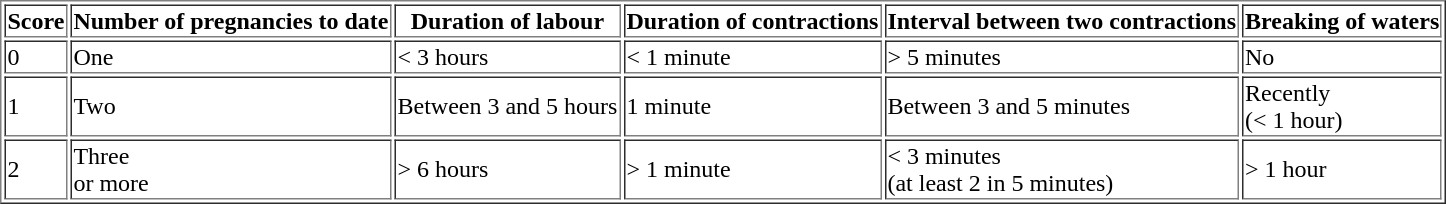<table border="1">
<tr>
<th>Score</th>
<th>Number of pregnancies to date</th>
<th>Duration of labour</th>
<th>Duration of contractions</th>
<th>Interval between two contractions</th>
<th>Breaking of waters</th>
</tr>
<tr>
<td>0</td>
<td>One</td>
<td>< 3 hours</td>
<td>< 1 minute</td>
<td>> 5 minutes</td>
<td>No</td>
</tr>
<tr>
<td>1</td>
<td>Two</td>
<td>Between 3 and 5 hours</td>
<td>1 minute</td>
<td>Between 3 and 5 minutes</td>
<td>Recently<br> (< 1 hour)</td>
</tr>
<tr>
<td>2</td>
<td>Three<br> or more</td>
<td>> 6 hours</td>
<td>> 1 minute</td>
<td>< 3 minutes<br>(at least 2 in 5 minutes)</td>
<td>> 1 hour</td>
</tr>
</table>
